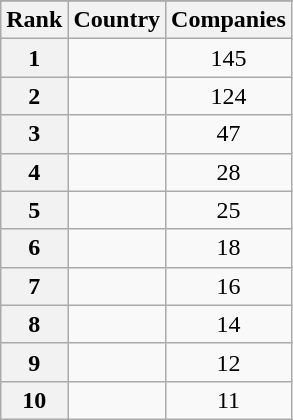<table class="wikitable sortable plainrowheaders" style="text-align: center">
<tr>
</tr>
<tr>
<th scope="col">Rank</th>
<th scope="col">Country</th>
<th scope="col">Companies</th>
</tr>
<tr>
<th scope="row">1</th>
<td style="text-align: left;"></td>
<td>145</td>
</tr>
<tr>
<th scope="row">2</th>
<td style="text-align: left;"></td>
<td>124</td>
</tr>
<tr>
<th scope="row">3</th>
<td style="text-align: left;"></td>
<td>47</td>
</tr>
<tr>
<th scope="row">4</th>
<td style="text-align: left;"></td>
<td>28</td>
</tr>
<tr>
<th scope="row">5</th>
<td style="text-align: left;"></td>
<td>25</td>
</tr>
<tr>
<th scope="row">6</th>
<td style="text-align: left;"></td>
<td>18</td>
</tr>
<tr>
<th scope="row">7</th>
<td style="text-align: left;"></td>
<td>16</td>
</tr>
<tr>
<th scope="row">8</th>
<td style="text-align: left;"></td>
<td>14</td>
</tr>
<tr>
<th scope="row">9</th>
<td style="text-align: left;"></td>
<td>12</td>
</tr>
<tr>
<th scope="row">10</th>
<td style="text-align: left;"></td>
<td>11</td>
</tr>
</table>
